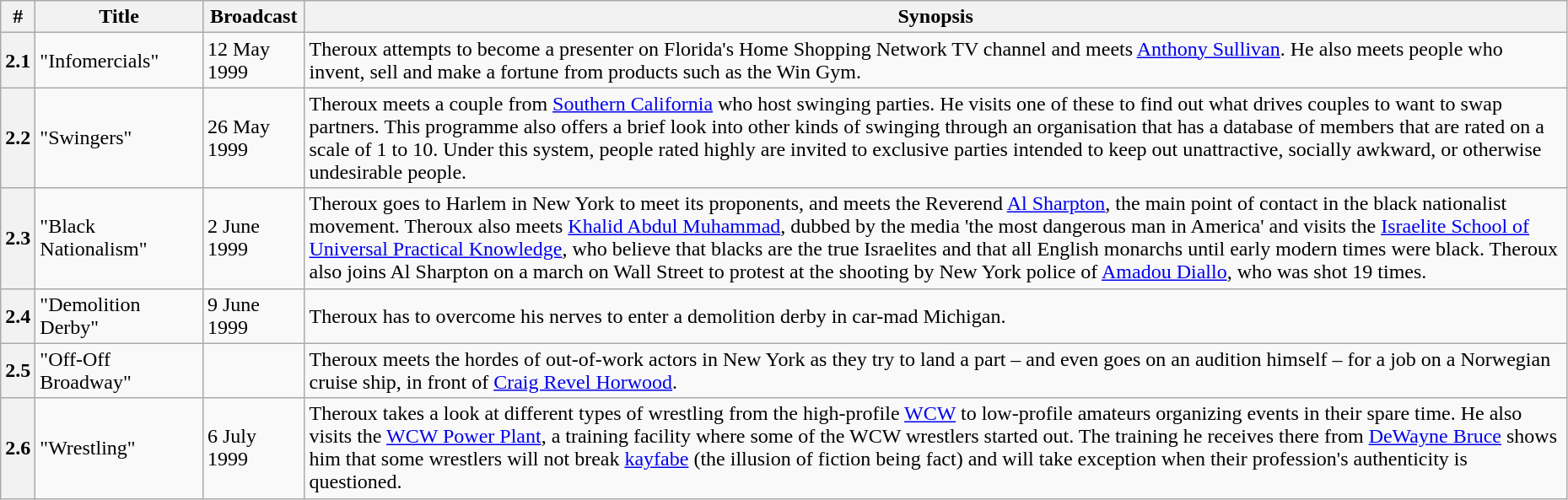<table class="wikitable" style="width:98%;">
<tr>
<th>#</th>
<th style="width:125px;">Title</th>
<th>Broadcast</th>
<th>Synopsis</th>
</tr>
<tr>
<th>2.1</th>
<td>"Infomercials"</td>
<td>12 May 1999</td>
<td>Theroux attempts to become a presenter on Florida's Home Shopping Network TV channel and meets <a href='#'>Anthony Sullivan</a>. He also meets people who invent, sell and make a fortune from products such as the Win Gym.</td>
</tr>
<tr>
<th>2.2</th>
<td>"Swingers"</td>
<td>26 May 1999</td>
<td>Theroux meets a couple from <a href='#'>Southern California</a> who host swinging parties. He visits one of these to find out what drives couples to want to swap partners. This programme also offers a brief look into other kinds of swinging through an organisation that has a database of members that are rated on a scale of 1 to 10. Under this system, people rated highly are invited to exclusive parties intended to keep out unattractive, socially awkward, or otherwise undesirable people.</td>
</tr>
<tr>
<th>2.3</th>
<td>"Black Nationalism"</td>
<td>2 June 1999</td>
<td>Theroux goes to Harlem in New York to meet its proponents, and meets the Reverend <a href='#'>Al Sharpton</a>, the main point of contact in the black nationalist movement. Theroux also meets <a href='#'>Khalid Abdul Muhammad</a>, dubbed by the media 'the most dangerous man in America' and visits the <a href='#'>Israelite School of Universal Practical Knowledge</a>, who believe that blacks are the true Israelites and that all English monarchs until early modern times were black. Theroux also joins Al Sharpton on a march on Wall Street to protest at the shooting by New York police of <a href='#'>Amadou Diallo</a>, who was shot 19 times.</td>
</tr>
<tr>
<th>2.4</th>
<td>"Demolition Derby"</td>
<td>9 June 1999</td>
<td>Theroux has to overcome his nerves to enter a demolition derby in car-mad Michigan.</td>
</tr>
<tr>
<th>2.5</th>
<td>"Off-Off Broadway"</td>
<td></td>
<td>Theroux meets the hordes of out-of-work actors in New York as they try to land a part – and even goes on an audition himself – for a job on a Norwegian cruise ship, in front of <a href='#'>Craig Revel Horwood</a>.</td>
</tr>
<tr>
<th>2.6</th>
<td>"Wrestling"</td>
<td>6 July 1999</td>
<td>Theroux takes a look at different types of wrestling from the high-profile <a href='#'>WCW</a> to low-profile amateurs organizing events in their spare time. He also visits the <a href='#'>WCW Power Plant</a>, a training facility where some of the WCW wrestlers started out. The training he receives there from <a href='#'>DeWayne Bruce</a> shows him that some wrestlers will not break <a href='#'>kayfabe</a> (the illusion of fiction being fact) and will take exception when their profession's authenticity is questioned.</td>
</tr>
</table>
